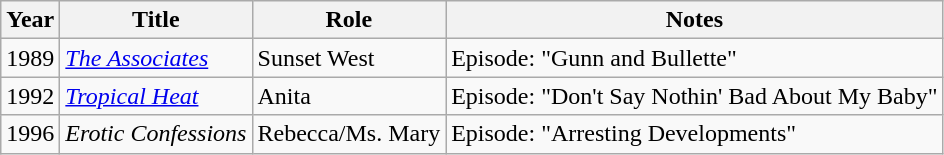<table class="wikitable sortable">
<tr>
<th>Year</th>
<th>Title</th>
<th>Role</th>
<th>Notes</th>
</tr>
<tr>
<td>1989</td>
<td><em><a href='#'>The Associates</a></em></td>
<td>Sunset West</td>
<td>Episode: "Gunn and Bullette"</td>
</tr>
<tr>
<td>1992</td>
<td><em><a href='#'>Tropical Heat</a></em></td>
<td>Anita</td>
<td>Episode: "Don't Say Nothin' Bad About My Baby"</td>
</tr>
<tr>
<td>1996</td>
<td><em>Erotic Confessions</em></td>
<td>Rebecca/Ms. Mary</td>
<td>Episode: "Arresting Developments"</td>
</tr>
</table>
